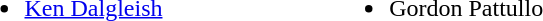<table>
<tr>
<td style="vertical-align:top; width:20%;"><br><ul><li> <a href='#'>Ken Dalgleish</a></li></ul></td>
<td style="vertical-align:top; width:20%;"><br><ul><li> Gordon Pattullo</li></ul></td>
<td style="vertical-align:top; width:20%;"></td>
</tr>
</table>
